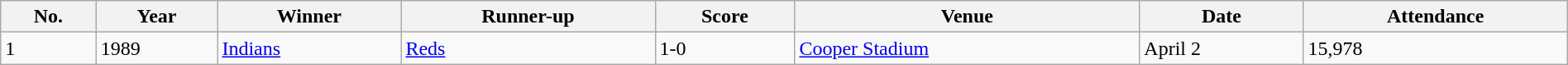<table class="wikitable" style="width:100%;">
<tr>
<th>No.</th>
<th>Year</th>
<th>Winner</th>
<th>Runner-up</th>
<th>Score</th>
<th>Venue</th>
<th>Date</th>
<th>Attendance</th>
</tr>
<tr>
<td>1</td>
<td>1989</td>
<td><a href='#'>Indians</a></td>
<td><a href='#'>Reds</a></td>
<td>1-0</td>
<td><a href='#'>Cooper Stadium</a></td>
<td>April 2</td>
<td>15,978</td>
</tr>
</table>
